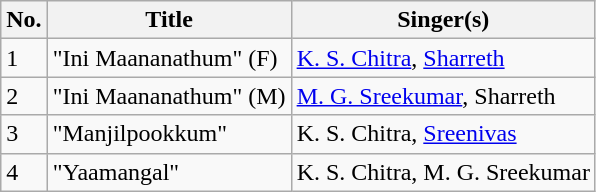<table class="wikitable">
<tr>
<th>No.</th>
<th>Title</th>
<th>Singer(s)</th>
</tr>
<tr>
<td>1</td>
<td>"Ini Maananathum" (F)</td>
<td><a href='#'>K. S. Chitra</a>, <a href='#'>Sharreth</a></td>
</tr>
<tr>
<td>2</td>
<td>"Ini Maananathum" (M)</td>
<td><a href='#'>M. G. Sreekumar</a>, Sharreth</td>
</tr>
<tr>
<td>3</td>
<td>"Manjilpookkum"</td>
<td>K. S. Chitra, <a href='#'>Sreenivas</a></td>
</tr>
<tr>
<td>4</td>
<td>"Yaamangal"</td>
<td>K. S. Chitra, M. G. Sreekumar</td>
</tr>
</table>
